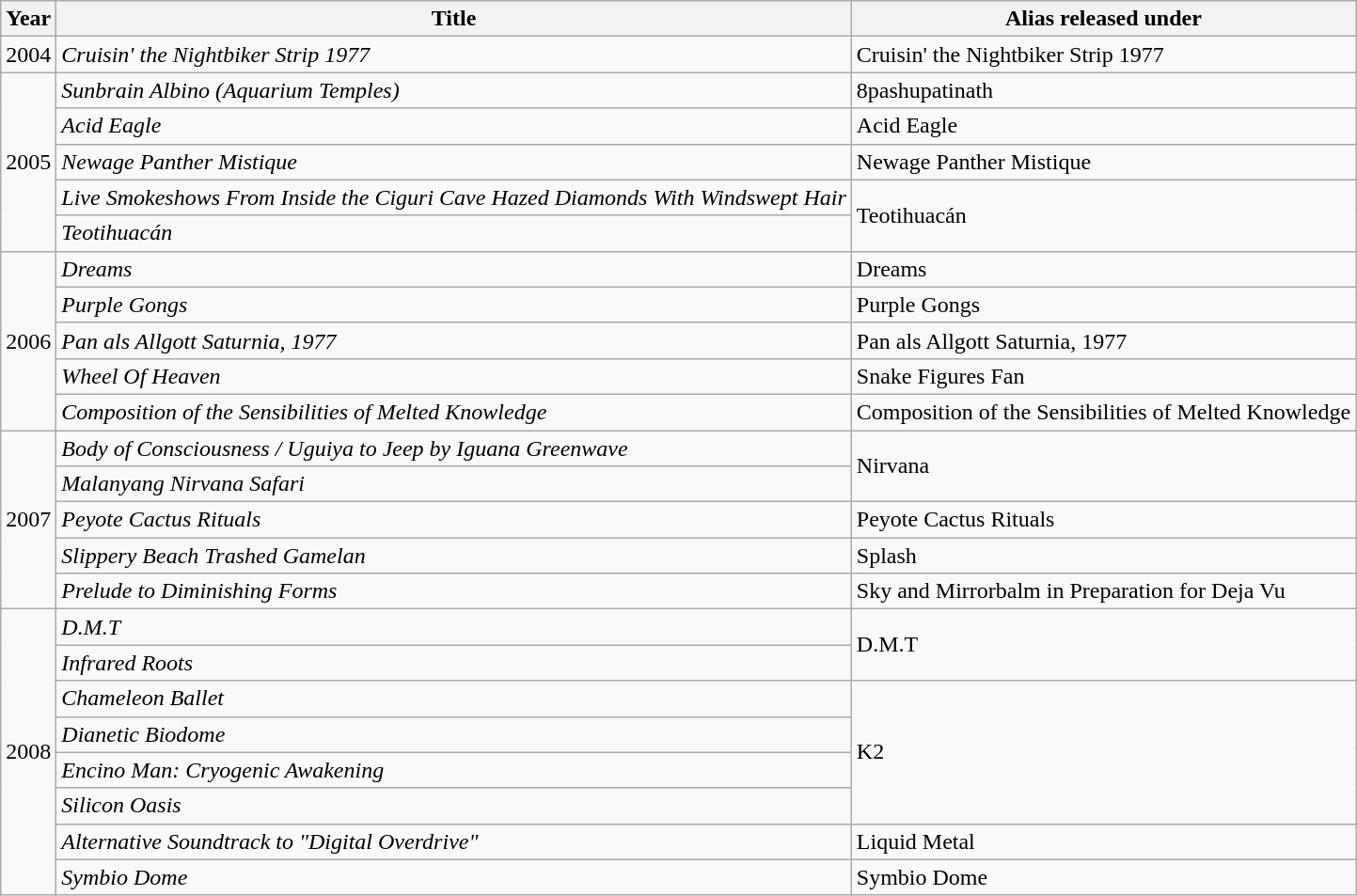<table class="wikitable">
<tr>
<th>Year</th>
<th>Title</th>
<th>Alias released under</th>
</tr>
<tr>
<td>2004</td>
<td><em>Cruisin' the Nightbiker Strip 1977</em></td>
<td>Cruisin' the Nightbiker Strip 1977</td>
</tr>
<tr>
<td rowspan="5">2005</td>
<td><em>Sunbrain Albino (Aquarium Temples)</em></td>
<td>8pashupatinath</td>
</tr>
<tr>
<td><em>Acid Eagle</em></td>
<td>Acid Eagle</td>
</tr>
<tr>
<td><em>Newage Panther Mistique</em></td>
<td>Newage Panther Mistique</td>
</tr>
<tr>
<td><em>Live Smokeshows From Inside the Ciguri Cave Hazed Diamonds With Windswept Hair</em></td>
<td rowspan="2">Teotihuacán</td>
</tr>
<tr>
<td><em>Teotihuacán</em></td>
</tr>
<tr>
<td rowspan="5">2006</td>
<td><em>Dreams</em></td>
<td>Dreams</td>
</tr>
<tr>
<td><em>Purple Gongs</em></td>
<td>Purple Gongs</td>
</tr>
<tr>
<td><em>Pan als Allgott Saturnia, 1977</em></td>
<td>Pan als Allgott Saturnia, 1977</td>
</tr>
<tr>
<td><em>Wheel Of Heaven</em></td>
<td>Snake Figures Fan</td>
</tr>
<tr>
<td><em>Composition of the Sensibilities of Melted Knowledge</em></td>
<td>Composition of the Sensibilities of Melted Knowledge</td>
</tr>
<tr>
<td rowspan="5">2007</td>
<td><em>Body of Consciousness / Uguiya to Jeep by Iguana Greenwave</em></td>
<td rowspan="2">Nirvana</td>
</tr>
<tr>
<td><em>Malanyang Nirvana Safari</em></td>
</tr>
<tr>
<td><em>Peyote Cactus Rituals</em></td>
<td>Peyote Cactus Rituals</td>
</tr>
<tr>
<td><em>Slippery Beach Trashed Gamelan</em></td>
<td>Splash</td>
</tr>
<tr>
<td><em>Prelude to Diminishing Forms</em></td>
<td>Sky and Mirrorbalm in Preparation for Deja Vu</td>
</tr>
<tr>
<td rowspan="15">2008</td>
<td><em>D.M.T</em></td>
<td rowspan="2">D.M.T</td>
</tr>
<tr>
<td><em>Infrared Roots</em></td>
</tr>
<tr>
<td><em>Chameleon Ballet</em></td>
<td rowspan="4">K2</td>
</tr>
<tr>
<td><em>Dianetic Biodome</em></td>
</tr>
<tr>
<td><em>Encino Man: Cryogenic Awakening</em></td>
</tr>
<tr>
<td><em>Silicon Oasis</em></td>
</tr>
<tr>
<td><em>Alternative Soundtrack to "Digital Overdrive"</em></td>
<td>Liquid Metal</td>
</tr>
<tr>
<td><em>Symbio Dome</em></td>
<td>Symbio Dome</td>
</tr>
</table>
